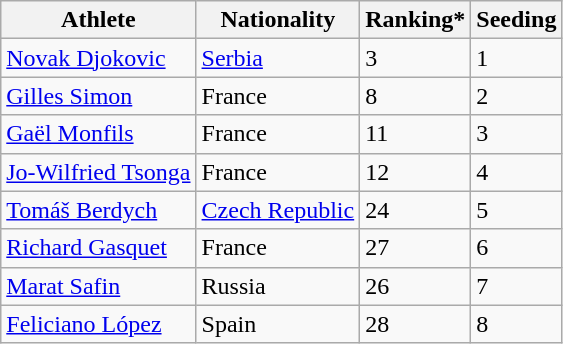<table class="wikitable" border="1">
<tr>
<th>Athlete</th>
<th>Nationality</th>
<th>Ranking*</th>
<th>Seeding</th>
</tr>
<tr>
<td><a href='#'>Novak Djokovic</a></td>
<td> <a href='#'>Serbia</a></td>
<td>3</td>
<td>1</td>
</tr>
<tr>
<td><a href='#'>Gilles Simon</a></td>
<td> France</td>
<td>8</td>
<td>2</td>
</tr>
<tr>
<td><a href='#'>Gaël Monfils</a></td>
<td> France</td>
<td>11</td>
<td>3</td>
</tr>
<tr>
<td><a href='#'>Jo-Wilfried Tsonga</a></td>
<td> France</td>
<td>12</td>
<td>4</td>
</tr>
<tr>
<td><a href='#'>Tomáš Berdych</a></td>
<td> <a href='#'>Czech Republic</a></td>
<td>24</td>
<td>5</td>
</tr>
<tr>
<td><a href='#'>Richard Gasquet</a></td>
<td> France</td>
<td>27</td>
<td>6</td>
</tr>
<tr>
<td><a href='#'>Marat Safin</a></td>
<td> Russia</td>
<td>26</td>
<td>7</td>
</tr>
<tr>
<td><a href='#'>Feliciano López</a></td>
<td> Spain</td>
<td>28</td>
<td>8</td>
</tr>
</table>
